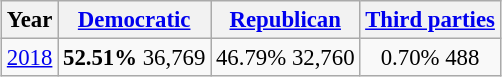<table class="wikitable" style="float:center; margin:1em; font-size:95%;">
<tr>
<th>Year</th>
<th><a href='#'>Democratic</a></th>
<th><a href='#'>Republican</a></th>
<th><a href='#'>Third parties</a></th>
</tr>
<tr>
<td align="center" ><a href='#'>2018</a></td>
<td align="center" ><strong>52.51%</strong> 36,769</td>
<td align="center" >46.79% 32,760</td>
<td align="center" >0.70% 488</td>
</tr>
</table>
